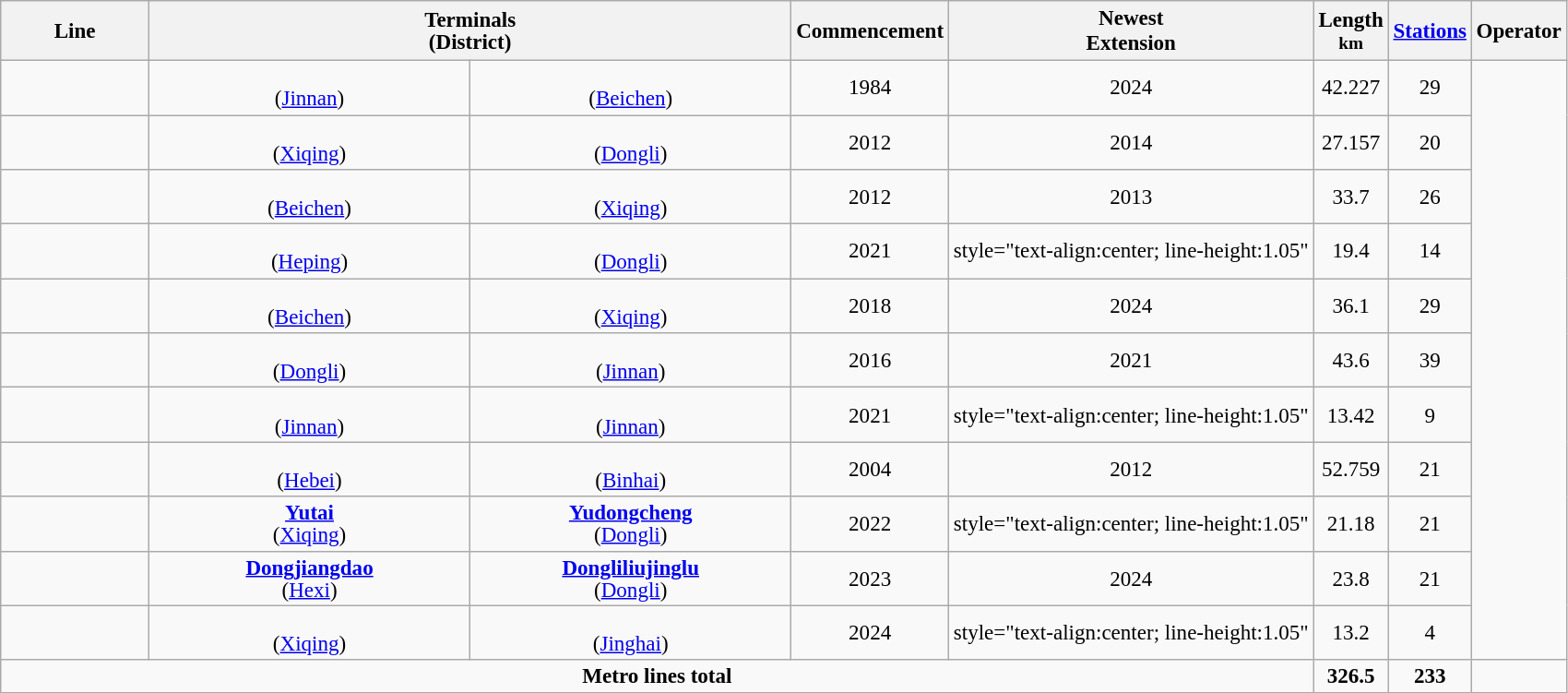<table class="wikitable sortable" style="cell-padding:1.5; font-size:96%; text-align:center;">
<tr>
<th data-sort-type="text"style="width:100px;">Line</th>
<th class="unsortable" colspan="2" style="width:400px; line-height:1.05">Terminals<br>(District)</th>
<th>Commencement</th>
<th>Newest<br>Extension</th>
<th style="line-height:1.05">Length<br><small>km</small></th>
<th style="line-height:1.05"><a href='#'>Stations</a></th>
<th>Operator</th>
</tr>
<tr>
<td style="text-align:center; line-height:1.05"></td>
<td style="text-align:center; width:225px; line-height:1.05"><strong></strong><br>(<a href='#'>Jinnan</a>)</td>
<td style="text-align:center; width:225px; line-height:1.05"><strong></strong><br>(<a href='#'>Beichen</a>)</td>
<td style="text-align:center; line-height:1.05">1984</td>
<td style="text-align:center; line-height:1.05">2024</td>
<td style="text-align:center; line-height:1.05">42.227</td>
<td style="text-align:center; line-height:1.05">29</td>
<td rowspan="11"></td>
</tr>
<tr>
<td style="text-align:center; line-height:1.05"></td>
<td style="text-align:center; width:225px; line-height:1.05"><strong></strong><br>(<a href='#'>Xiqing</a>)</td>
<td style="text-align:center; width:225px; line-height:1.05"><strong></strong><br>(<a href='#'>Dongli</a>)</td>
<td style="text-align:center; line-height:1.05">2012</td>
<td style="text-align:center; line-height:1.05">2014</td>
<td style="text-align:center; line-height:1.05">27.157</td>
<td style="text-align:center; line-height:1.05">20</td>
</tr>
<tr>
<td style="text-align:center; line-height:1.05"></td>
<td style="text-align:center; width:225px; line-height:1.05"><strong></strong><br>(<a href='#'>Beichen</a>)</td>
<td style="text-align:center; width:225px; line-height:1.05"><strong></strong><br>(<a href='#'>Xiqing</a>)</td>
<td style="text-align:center; line-height:1.05">2012</td>
<td style="text-align:center; line-height:1.05">2013</td>
<td style="text-align:center; line-height:1.05">33.7</td>
<td style="text-align:center; line-height:1.05">26</td>
</tr>
<tr>
<td style="text-align:center; line-height:1.05"></td>
<td style="text-align:center; width:225px; line-height:1.05"><strong></strong><br>(<a href='#'>Heping</a>)</td>
<td style="text-align:center; width:225px; line-height:1.05"><strong></strong><br>(<a href='#'>Dongli</a>)</td>
<td style="text-align:center; line-height:1.05">2021</td>
<td>style="text-align:center; line-height:1.05" </td>
<td style="text-align:center; line-height:1.05">19.4</td>
<td style="text-align:center; line-height:1.05">14</td>
</tr>
<tr>
<td style="text-align:center; line-height:1.05"></td>
<td style="text-align:center; width:225px; line-height:1.05"><strong></strong><br>(<a href='#'>Beichen</a>)</td>
<td style="text-align:center; width:225px; line-height:1.05"><strong></strong><br>(<a href='#'>Xiqing</a>)</td>
<td style="text-align:center; line-height:1.05">2018</td>
<td style="text-align:center; line-height:1.05">2024</td>
<td style="text-align:center; line-height:1.05">36.1</td>
<td style="text-align:center; line-height:1.05">29</td>
</tr>
<tr>
<td style="text-align:center; line-height:1.05"></td>
<td style="text-align:center; width:225px; line-height:1.05"><strong></strong><br>(<a href='#'>Dongli</a>)</td>
<td style="text-align:center; width:225px; line-height:1.05"><strong></strong><br>(<a href='#'>Jinnan</a>)</td>
<td style="text-align:center; line-height:1.05">2016</td>
<td style="text-align:center; line-height:1.05">2021</td>
<td style="text-align:center; line-height:1.05">43.6</td>
<td style="text-align:center; line-height:1.05">39</td>
</tr>
<tr>
<td style="text-align:center; line-height:1.05"></td>
<td style="text-align:center; width:225px; line-height:1.05"><strong></strong><br>(<a href='#'>Jinnan</a>)</td>
<td style="text-align:center; width:225px; line-height:1.05"><strong></strong><br>(<a href='#'>Jinnan</a>)</td>
<td style="text-align:center; line-height:1.05">2021</td>
<td>style="text-align:center; line-height:1.05" </td>
<td style="text-align:center; line-height:1.05">13.42</td>
<td style="text-align:center; line-height:1.05">9</td>
</tr>
<tr>
<td style="text-align:center; line-height:1.05"></td>
<td style="text-align:center; width:225px; line-height:1.05"><strong></strong><br>(<a href='#'>Hebei</a>)</td>
<td style="text-align:center; width:225px; line-height:1.05"><strong></strong><br>(<a href='#'>Binhai</a>)</td>
<td style="text-align:center; line-height:1.05">2004</td>
<td style="text-align:center; line-height:1.05">2012</td>
<td style="text-align:center; line-height:1.05">52.759</td>
<td style="text-align:center; line-height:1.05">21</td>
</tr>
<tr>
<td style="text-align:center; line-height:1.05"></td>
<td style="text-align:center; width:225px; line-height:1.05"><strong><a href='#'>Yutai</a></strong><br>(<a href='#'>Xiqing</a>)</td>
<td style="text-align:center; width:225px; line-height:1.05"><strong><a href='#'>Yudongcheng</a></strong><br>(<a href='#'>Dongli</a>)</td>
<td style="text-align:center; line-height:1.05">2022</td>
<td>style="text-align:center; line-height:1.05" </td>
<td style="text-align:center; line-height:1.05">21.18</td>
<td style="text-align:center; line-height:1.05">21</td>
</tr>
<tr>
<td style="text-align:center; line-height:1.05"></td>
<td style="text-align:center; width:225px; line-height:1.05"><strong><a href='#'>Dongjiangdao</a></strong><br>(<a href='#'>Hexi</a>)</td>
<td style="text-align:center; width:225px; line-height:1.05"><strong><a href='#'>Dongliliujinglu</a></strong><br>(<a href='#'>Dongli</a>)</td>
<td style="text-align:center; line-height:1.05">2023</td>
<td style="text-align:center; line-height:1.05">2024</td>
<td style="text-align:center; line-height:1.05">23.8</td>
<td style="text-align:center; line-height:1.05">21</td>
</tr>
<tr>
<td style="text-align:center; line-height:1.05"></td>
<td style="text-align:center; line-height:1.05"><strong></strong><br>(<a href='#'>Xiqing</a>)</td>
<td style="text-align:center; line-height:1.05"><strong></strong><br>(<a href='#'>Jinghai</a>)</td>
<td style="text-align:center; line-height:1.05">2024</td>
<td>style="text-align:center; line-height:1.05" </td>
<td style="text-align:center; line-height:1.05">13.2</td>
<td style="text-align:center; line-height:1.05">4</td>
</tr>
<tr class="sortbottom">
<td colspan="5" style="text-align:center; line-height:1.05"><strong>Metro lines total</strong></td>
<td style="text-align:center; line-height:1.05"><strong>326.5</strong></td>
<td style="text-align:center; line-height:1.05"><strong>233</strong></td>
<td></td>
</tr>
</table>
